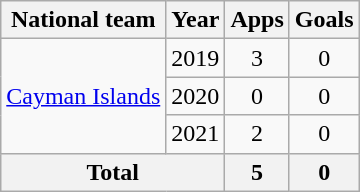<table class="wikitable" style="text-align:center">
<tr>
<th>National team</th>
<th>Year</th>
<th>Apps</th>
<th>Goals</th>
</tr>
<tr>
<td rowspan="3"><a href='#'>Cayman Islands</a></td>
<td>2019</td>
<td>3</td>
<td>0</td>
</tr>
<tr>
<td>2020</td>
<td>0</td>
<td>0</td>
</tr>
<tr>
<td>2021</td>
<td>2</td>
<td>0</td>
</tr>
<tr>
<th colspan="2">Total</th>
<th>5</th>
<th>0</th>
</tr>
</table>
